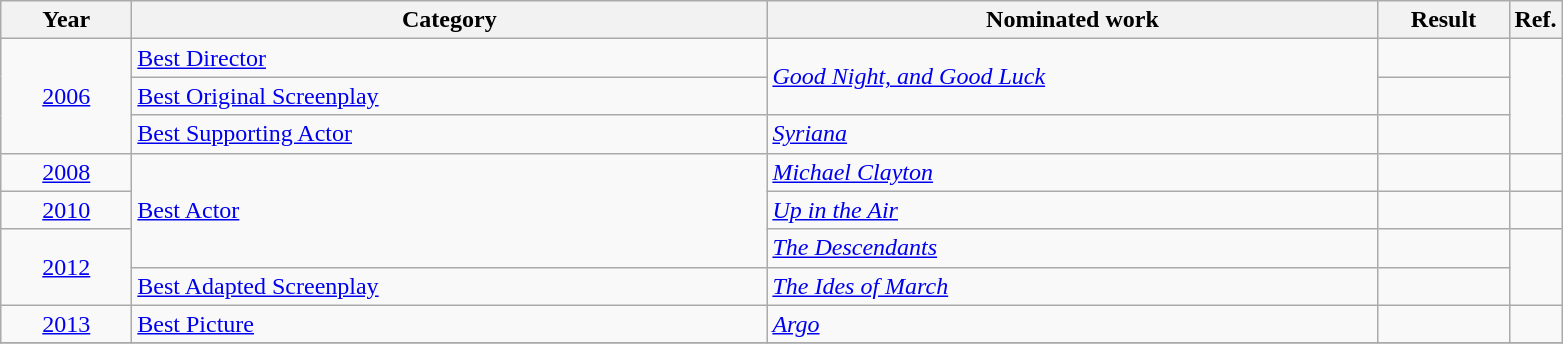<table class=wikitable>
<tr>
<th scope="col" style="width:5em;">Year</th>
<th scope="col" style="width:26em;">Category</th>
<th scope="col" style="width:25em;">Nominated work</th>
<th scope="col" style="width:5em;">Result</th>
<th>Ref.</th>
</tr>
<tr>
<td style="text-align:center;", rowspan="3"><a href='#'>2006</a></td>
<td><a href='#'>Best Director</a></td>
<td rowspan="2"><em><a href='#'>Good Night, and Good Luck</a></em></td>
<td></td>
<td style="text-align:center;", rowspan=3></td>
</tr>
<tr>
<td><a href='#'>Best Original Screenplay</a></td>
<td></td>
</tr>
<tr>
<td><a href='#'>Best Supporting Actor</a></td>
<td><em><a href='#'>Syriana</a></em></td>
<td></td>
</tr>
<tr>
<td style="text-align:center;"><a href='#'>2008</a></td>
<td rowspan="3"><a href='#'>Best Actor</a></td>
<td><em><a href='#'>Michael Clayton</a></em></td>
<td></td>
<td style="text-align:center;"></td>
</tr>
<tr>
<td style="text-align:center;"><a href='#'>2010</a></td>
<td><em><a href='#'>Up in the Air</a></em></td>
<td></td>
<td style="text-align:center;"></td>
</tr>
<tr>
<td style="text-align:center;", rowspan="2"><a href='#'>2012</a></td>
<td><em><a href='#'>The Descendants</a></em></td>
<td></td>
<td style="text-align:center;", rowspan=2></td>
</tr>
<tr>
<td><a href='#'>Best Adapted Screenplay</a></td>
<td><em><a href='#'>The Ides of March</a></em></td>
<td></td>
</tr>
<tr>
<td style="text-align:center;"><a href='#'>2013</a></td>
<td><a href='#'>Best Picture</a></td>
<td><em><a href='#'>Argo</a></em></td>
<td></td>
<td style="text-align:center;"></td>
</tr>
<tr>
</tr>
</table>
